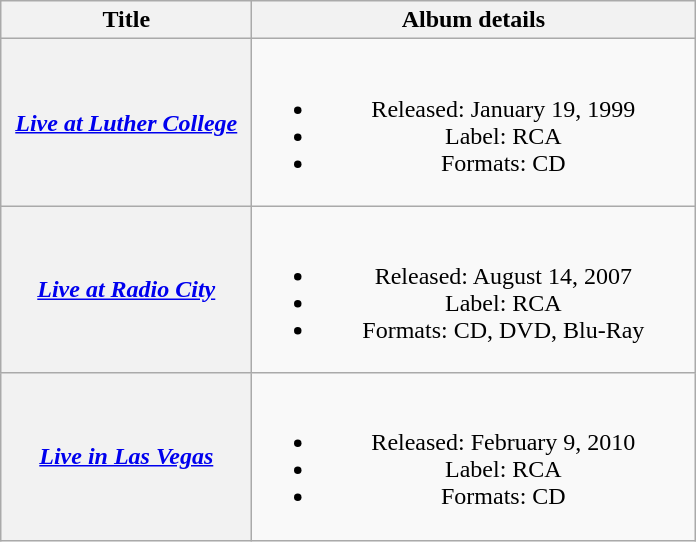<table class="wikitable plainrowheaders" style="text-align:center;">
<tr>
<th scope="col" style="width:10em;">Title</th>
<th scope="col" style="width:18em;">Album details</th>
</tr>
<tr>
<th scope="row"><em><a href='#'>Live at Luther College</a></em></th>
<td><br><ul><li>Released: January 19, 1999</li><li>Label: RCA</li><li>Formats: CD</li></ul></td>
</tr>
<tr>
<th scope="row"><em><a href='#'>Live at Radio City</a></em></th>
<td><br><ul><li>Released: August 14, 2007</li><li>Label: RCA</li><li>Formats: CD, DVD, Blu-Ray</li></ul></td>
</tr>
<tr>
<th scope="row"><em><a href='#'>Live in Las Vegas</a></em></th>
<td><br><ul><li>Released: February 9, 2010</li><li>Label: RCA</li><li>Formats: CD</li></ul></td>
</tr>
</table>
